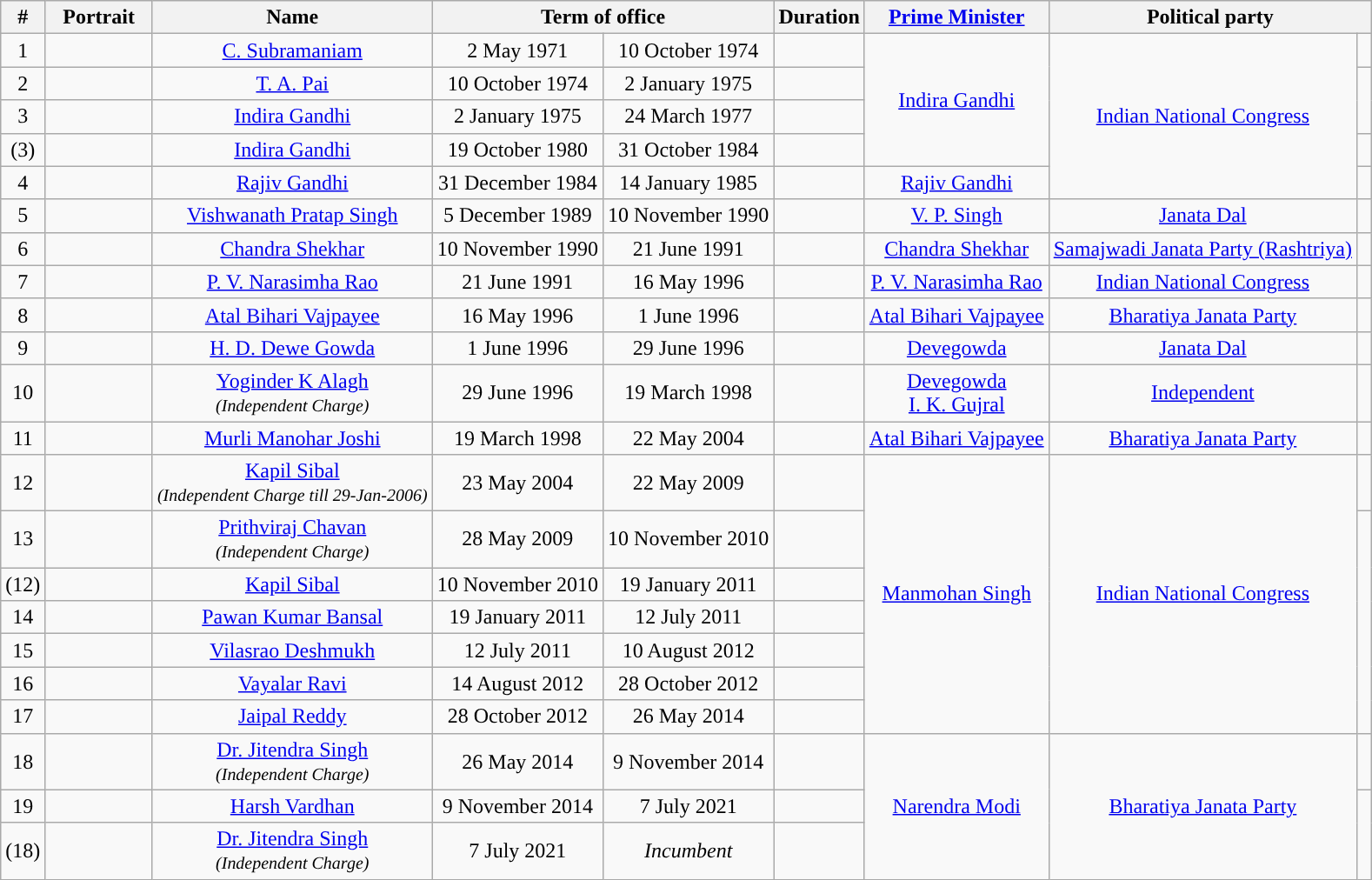<table class="wikitable" style="text-align:center">
<tr>
<th>#</th>
<th width="75">Portrait</th>
<th>Name</th>
<th colspan="2">Term of office</th>
<th>Duration</th>
<th><a href='#'>Prime Minister</a></th>
<th colspan="2">Political party</th>
</tr>
<tr>
<td>1</td>
<td></td>
<td><a href='#'>C. Subramaniam</a></td>
<td>2 May 1971</td>
<td>10 October 1974</td>
<td></td>
<td rowspan="4"><a href='#'>Indira Gandhi</a></td>
<td rowspan="5"><a href='#'>Indian National Congress</a></td>
<td width="4px"></td>
</tr>
<tr>
<td>2</td>
<td></td>
<td><a href='#'>T. A. Pai</a></td>
<td>10 October 1974</td>
<td>2 January 1975</td>
<td></td>
</tr>
<tr>
<td>3</td>
<td></td>
<td><a href='#'>Indira Gandhi</a></td>
<td>2 January 1975</td>
<td>24 March 1977</td>
<td></td>
</tr>
<tr>
<td>(3)</td>
<td></td>
<td><a href='#'>Indira Gandhi</a></td>
<td>19 October 1980</td>
<td>31 October 1984</td>
<td></td>
<td width="4px"></td>
</tr>
<tr>
<td>4</td>
<td></td>
<td><a href='#'>Rajiv Gandhi</a></td>
<td>31 December 1984</td>
<td>14 January 1985</td>
<td></td>
<td><a href='#'>Rajiv Gandhi</a></td>
<td width="4px"></td>
</tr>
<tr>
<td>5</td>
<td></td>
<td><a href='#'>Vishwanath Pratap Singh</a></td>
<td>5 December 1989</td>
<td>10 November 1990</td>
<td></td>
<td><a href='#'>V. P. Singh</a></td>
<td><a href='#'>Janata Dal</a></td>
<td width="4px"></td>
</tr>
<tr>
<td>6</td>
<td></td>
<td><a href='#'>Chandra Shekhar</a></td>
<td>10 November 1990</td>
<td>21 June 1991</td>
<td></td>
<td><a href='#'>Chandra Shekhar</a></td>
<td><a href='#'>Samajwadi Janata Party (Rashtriya)</a></td>
<td width="4px"></td>
</tr>
<tr>
<td>7</td>
<td></td>
<td><a href='#'>P. V. Narasimha Rao</a></td>
<td>21 June 1991</td>
<td>16 May 1996</td>
<td></td>
<td><a href='#'>P. V. Narasimha Rao</a></td>
<td><a href='#'>Indian National Congress</a></td>
<td width="4px"></td>
</tr>
<tr>
<td>8</td>
<td></td>
<td><a href='#'>Atal Bihari Vajpayee</a></td>
<td>16 May 1996</td>
<td>1 June 1996</td>
<td></td>
<td><a href='#'>Atal Bihari Vajpayee</a></td>
<td><a href='#'>Bharatiya Janata Party</a></td>
<td width="4px"></td>
</tr>
<tr>
<td>9</td>
<td></td>
<td><a href='#'>H. D. Dewe Gowda</a></td>
<td>1 June 1996</td>
<td>29 June 1996</td>
<td></td>
<td><a href='#'>Devegowda</a></td>
<td><a href='#'>Janata Dal</a></td>
<td width="4px"></td>
</tr>
<tr>
<td>10</td>
<td></td>
<td><a href='#'>Yoginder K Alagh</a><br><em><small>(Independent Charge)</small></em></td>
<td>29 June 1996</td>
<td>19 March 1998</td>
<td></td>
<td><a href='#'>Devegowda</a><br><a href='#'>I. K. Gujral</a></td>
<td><a href='#'>Independent</a></td>
<td width="4px"></td>
</tr>
<tr>
<td>11</td>
<td></td>
<td><a href='#'>Murli Manohar Joshi</a></td>
<td>19 March 1998</td>
<td>22 May 2004</td>
<td></td>
<td><a href='#'>Atal Bihari Vajpayee</a></td>
<td><a href='#'>Bharatiya Janata Party</a></td>
<td width="4px"></td>
</tr>
<tr>
<td>12</td>
<td></td>
<td><a href='#'>Kapil Sibal</a><br><em><small>(Independent Charge till 29-Jan-2006)</small></em></td>
<td>23 May 2004</td>
<td>22 May 2009</td>
<td></td>
<td rowspan="7"><a href='#'>Manmohan Singh</a></td>
<td rowspan="7"><a href='#'>Indian National Congress</a></td>
<td width="4px"></td>
</tr>
<tr>
<td>13</td>
<td></td>
<td><a href='#'>Prithviraj Chavan</a><br><em><small>(Independent Charge)</small></em></td>
<td>28 May 2009</td>
<td>10 November 2010</td>
<td></td>
</tr>
<tr>
<td>(12)</td>
<td></td>
<td><a href='#'>Kapil Sibal</a></td>
<td>10 November 2010</td>
<td>19 January 2011</td>
<td></td>
</tr>
<tr>
<td>14</td>
<td></td>
<td><a href='#'>Pawan Kumar Bansal</a></td>
<td>19 January 2011</td>
<td>12 July 2011</td>
<td></td>
</tr>
<tr>
<td>15</td>
<td></td>
<td><a href='#'>Vilasrao Deshmukh</a></td>
<td>12 July 2011</td>
<td>10 August 2012</td>
<td></td>
</tr>
<tr>
<td>16</td>
<td></td>
<td><a href='#'>Vayalar Ravi</a></td>
<td>14 August 2012</td>
<td>28 October 2012</td>
<td></td>
</tr>
<tr>
<td>17</td>
<td></td>
<td><a href='#'>Jaipal Reddy</a></td>
<td>28 October 2012</td>
<td>26 May 2014</td>
<td></td>
</tr>
<tr>
<td>18</td>
<td></td>
<td><a href='#'>Dr. Jitendra Singh</a><br><em><small>(Independent Charge)</small></em></td>
<td>26 May 2014</td>
<td>9 November 2014</td>
<td></td>
<td rowspan="3"><a href='#'>Narendra Modi</a></td>
<td rowspan="3"><a href='#'>Bharatiya Janata Party</a></td>
<td width="4px"></td>
</tr>
<tr>
<td>19</td>
<td></td>
<td><a href='#'>Harsh Vardhan</a></td>
<td>9 November 2014</td>
<td>7 July 2021</td>
<td></td>
</tr>
<tr>
<td>(18)</td>
<td></td>
<td><a href='#'>Dr. Jitendra Singh</a><br><em><small>(Independent Charge)</small></em></td>
<td>7 July 2021</td>
<td><em>Incumbent</em></td>
<td></td>
</tr>
</table>
